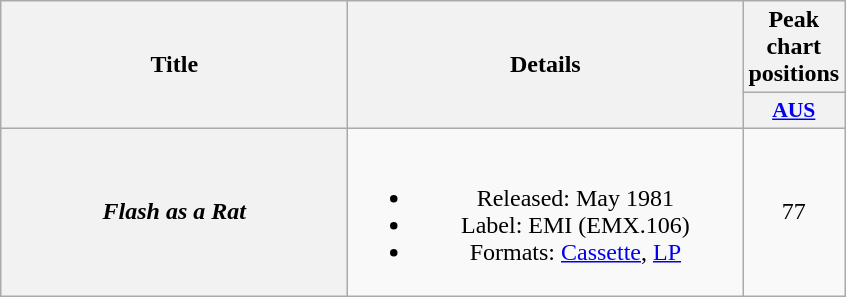<table class="wikitable plainrowheaders" style="text-align:center;" border="1">
<tr>
<th scope="col" rowspan="2" style="width:14em;">Title</th>
<th scope="col" rowspan="2" style="width:16em;">Details</th>
<th scope="col" colspan="1">Peak chart positions</th>
</tr>
<tr>
<th scope="col" style="width:3em;font-size:90%;"><a href='#'>AUS</a><br></th>
</tr>
<tr>
<th scope="row"><em>Flash as a Rat</em></th>
<td><br><ul><li>Released: May 1981</li><li>Label: EMI (EMX.106)</li><li>Formats: <a href='#'>Cassette</a>, <a href='#'>LP</a></li></ul></td>
<td>77</td>
</tr>
</table>
